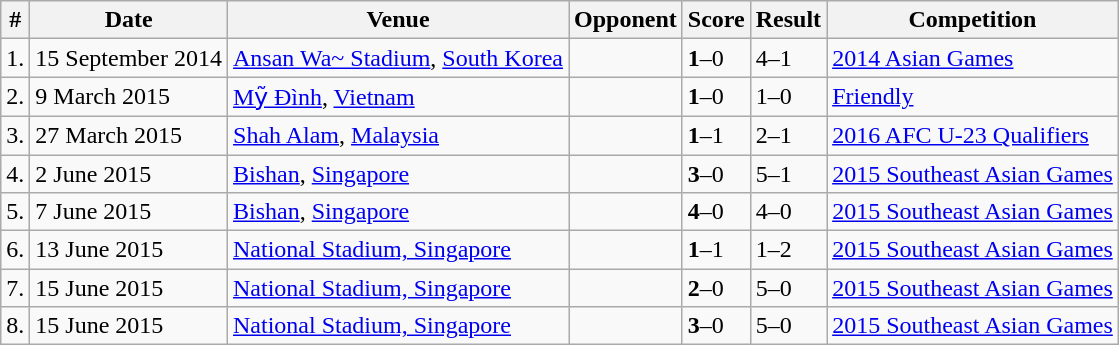<table class="wikitable collapsible collapsed">
<tr>
<th>#</th>
<th>Date</th>
<th>Venue</th>
<th>Opponent</th>
<th>Score</th>
<th>Result</th>
<th>Competition</th>
</tr>
<tr>
<td>1.</td>
<td>15 September 2014</td>
<td><a href='#'>Ansan Wa~ Stadium</a>, <a href='#'>South Korea</a></td>
<td></td>
<td><strong>1</strong>–0</td>
<td>4–1</td>
<td><a href='#'>2014 Asian Games</a></td>
</tr>
<tr>
<td>2.</td>
<td>9 March 2015</td>
<td><a href='#'>Mỹ Đình</a>, <a href='#'>Vietnam</a></td>
<td></td>
<td><strong>1</strong>–0</td>
<td>1–0</td>
<td><a href='#'>Friendly</a></td>
</tr>
<tr>
<td>3.</td>
<td>27 March 2015</td>
<td><a href='#'>Shah Alam</a>, <a href='#'>Malaysia</a></td>
<td></td>
<td><strong>1</strong>–1</td>
<td>2–1</td>
<td><a href='#'>2016 AFC U-23 Qualifiers</a></td>
</tr>
<tr>
<td>4.</td>
<td>2 June 2015</td>
<td><a href='#'>Bishan</a>, <a href='#'>Singapore</a></td>
<td></td>
<td><strong>3</strong>–0</td>
<td>5–1</td>
<td><a href='#'>2015 Southeast Asian Games</a></td>
</tr>
<tr>
<td>5.</td>
<td>7 June 2015</td>
<td><a href='#'>Bishan</a>, <a href='#'>Singapore</a></td>
<td></td>
<td><strong>4</strong>–0</td>
<td>4–0</td>
<td><a href='#'>2015 Southeast Asian Games</a></td>
</tr>
<tr>
<td>6.</td>
<td>13 June 2015</td>
<td><a href='#'>National Stadium, Singapore</a></td>
<td></td>
<td><strong>1</strong>–1</td>
<td>1–2</td>
<td><a href='#'>2015 Southeast Asian Games</a></td>
</tr>
<tr>
<td>7.</td>
<td>15 June 2015</td>
<td><a href='#'>National Stadium, Singapore</a></td>
<td></td>
<td><strong>2</strong>–0</td>
<td>5–0</td>
<td><a href='#'>2015 Southeast Asian Games</a></td>
</tr>
<tr>
<td>8.</td>
<td>15 June 2015</td>
<td><a href='#'>National Stadium, Singapore</a></td>
<td></td>
<td><strong>3</strong>–0</td>
<td>5–0</td>
<td><a href='#'>2015 Southeast Asian Games</a></td>
</tr>
</table>
